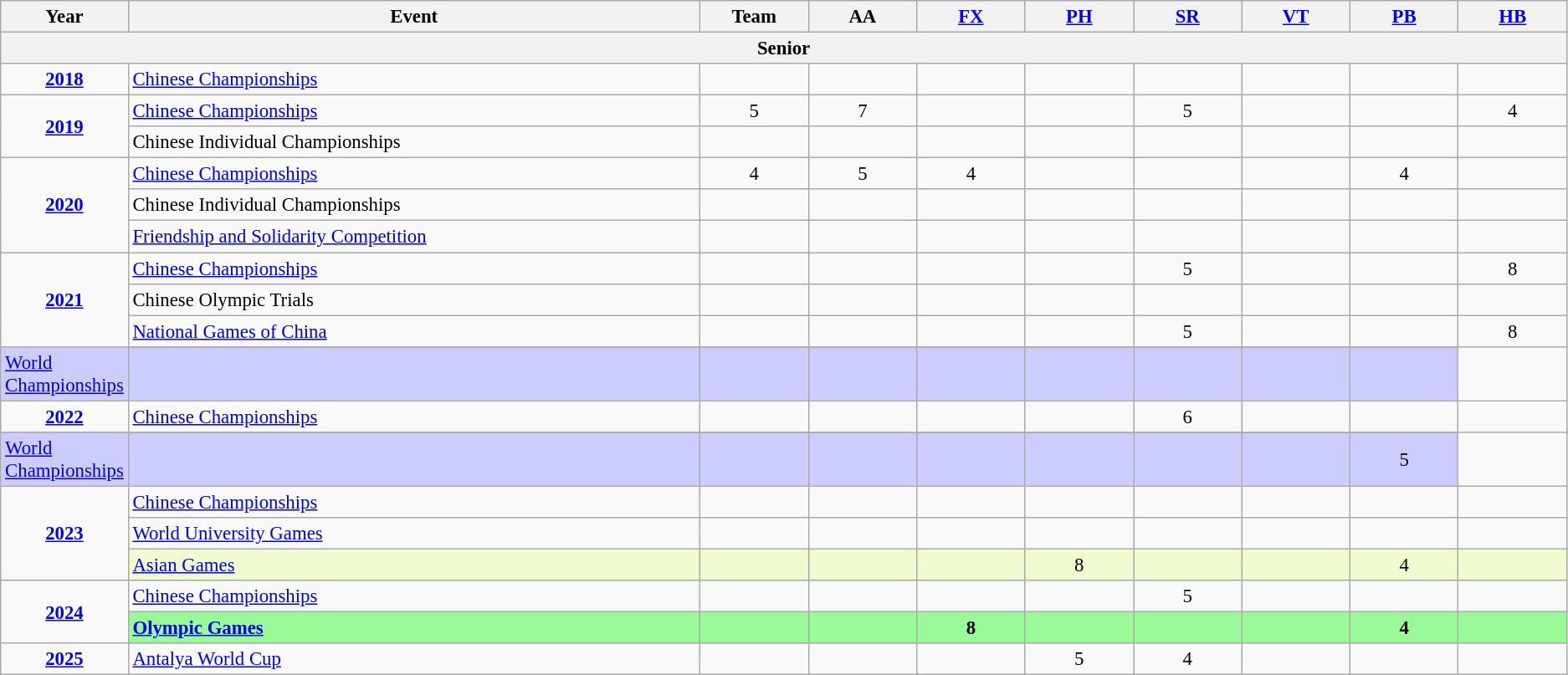<table class="wikitable sortable" style="text-align:center; font-size:95%;">
<tr>
<th width=7% class=unsortable>Year</th>
<th width=37% class=unsortable>Event</th>
<th width=7% class=unsortable>Team</th>
<th width=7% class=unsortable>AA</th>
<th width=7% class=unsortable><a href='#'>FX</a></th>
<th width=7% class=unsortable><a href='#'>PH</a></th>
<th width=7% class=unsortable><a href='#'>SR</a></th>
<th width=7% class=unsortable><a href='#'>VT</a></th>
<th width=7% class=unsortable><a href='#'>PB</a></th>
<th width=7% class=unsortable><a href='#'>HB</a></th>
</tr>
<tr>
<th colspan="10"><strong>Senior</strong></th>
</tr>
<tr>
<td rowspan="1"><strong><a href='#'>2018</a></strong></td>
<td align=left><a href='#'>Chinese Championships</a></td>
<td></td>
<td></td>
<td></td>
<td></td>
<td></td>
<td></td>
<td></td>
<td></td>
</tr>
<tr>
<td rowspan="2"><strong><a href='#'>2019</a></strong></td>
<td align=left><a href='#'>Chinese Championships</a></td>
<td>5</td>
<td>7</td>
<td></td>
<td></td>
<td>5</td>
<td></td>
<td></td>
<td>4</td>
</tr>
<tr>
<td align=left>Chinese Individual Championships</td>
<td></td>
<td></td>
<td></td>
<td></td>
<td></td>
<td></td>
<td></td>
<td></td>
</tr>
<tr>
<td rowspan="3"><strong><a href='#'>2020</a></strong></td>
<td align=left><a href='#'>Chinese Championships</a></td>
<td>4</td>
<td>5</td>
<td>4</td>
<td></td>
<td></td>
<td></td>
<td>4</td>
<td></td>
</tr>
<tr>
<td align=left>Chinese Individual Championships</td>
<td></td>
<td></td>
<td></td>
<td></td>
<td></td>
<td></td>
<td></td>
<td></td>
</tr>
<tr>
<td align=left><a href='#'>Friendship and Solidarity Competition</a></td>
<td></td>
<td></td>
<td></td>
<td></td>
<td></td>
<td></td>
<td></td>
<td></td>
</tr>
<tr>
<td rowspan="4"><strong><a href='#'>2021</a></strong></td>
<td align=left><a href='#'>Chinese Championships</a></td>
<td></td>
<td></td>
<td></td>
<td></td>
<td>5</td>
<td></td>
<td></td>
<td>8</td>
</tr>
<tr>
<td align=left>Chinese Olympic Trials</td>
<td></td>
<td></td>
<td></td>
<td></td>
<td></td>
<td></td>
<td></td>
<td></td>
</tr>
<tr>
<td align=left><a href='#'>National Games of China</a></td>
<td></td>
<td></td>
<td></td>
<td></td>
<td>5</td>
<td></td>
<td></td>
<td>8</td>
</tr>
<tr>
</tr>
<tr bgcolor=#CCCCFF>
<td align=left><a href='#'>World Championships</a></td>
<td></td>
<td></td>
<td></td>
<td></td>
<td></td>
<td></td>
<td></td>
<td></td>
</tr>
<tr>
<td rowspan="2"><strong><a href='#'>2022</a></strong></td>
<td align=left><a href='#'>Chinese Championships</a></td>
<td></td>
<td></td>
<td></td>
<td></td>
<td>6</td>
<td></td>
<td></td>
<td></td>
</tr>
<tr>
</tr>
<tr bgcolor=#CCCCFF>
<td align=left><a href='#'>World Championships</a></td>
<td></td>
<td></td>
<td></td>
<td></td>
<td></td>
<td></td>
<td></td>
<td>5</td>
</tr>
<tr>
<td rowspan="3"><strong><a href='#'>2023</a></strong></td>
<td align=left><a href='#'>Chinese Championships</a></td>
<td></td>
<td></td>
<td></td>
<td></td>
<td></td>
<td></td>
<td></td>
<td></td>
</tr>
<tr>
<td align=left><a href='#'>World University Games</a></td>
<td></td>
<td></td>
<td></td>
<td></td>
<td></td>
<td></td>
<td></td>
<td></td>
</tr>
<tr bgcolor=#f0fccf>
<td align=left><a href='#'>Asian Games</a></td>
<td></td>
<td></td>
<td></td>
<td>8</td>
<td></td>
<td></td>
<td>4</td>
<td></td>
</tr>
<tr>
<td rowspan="2"><strong><a href='#'>2024</a></strong></td>
<td align=left><a href='#'>Chinese Championships</a></td>
<td></td>
<td></td>
<td></td>
<td></td>
<td>5</td>
<td></td>
<td></td>
<td></td>
</tr>
<tr bgcolor=98FB98>
<td align=left><strong><a href='#'>Olympic Games</a></strong></td>
<td></td>
<td></td>
<td><strong>8</strong></td>
<td></td>
<td></td>
<td></td>
<td><strong>4</strong></td>
<td></td>
</tr>
<tr>
<td rowspan="1"><strong><a href='#'>2025</a></strong></td>
<td align=left><a href='#'>Antalya World Cup</a></td>
<td></td>
<td></td>
<td></td>
<td>5</td>
<td>4</td>
<td></td>
<td></td>
<td></td>
</tr>
</table>
